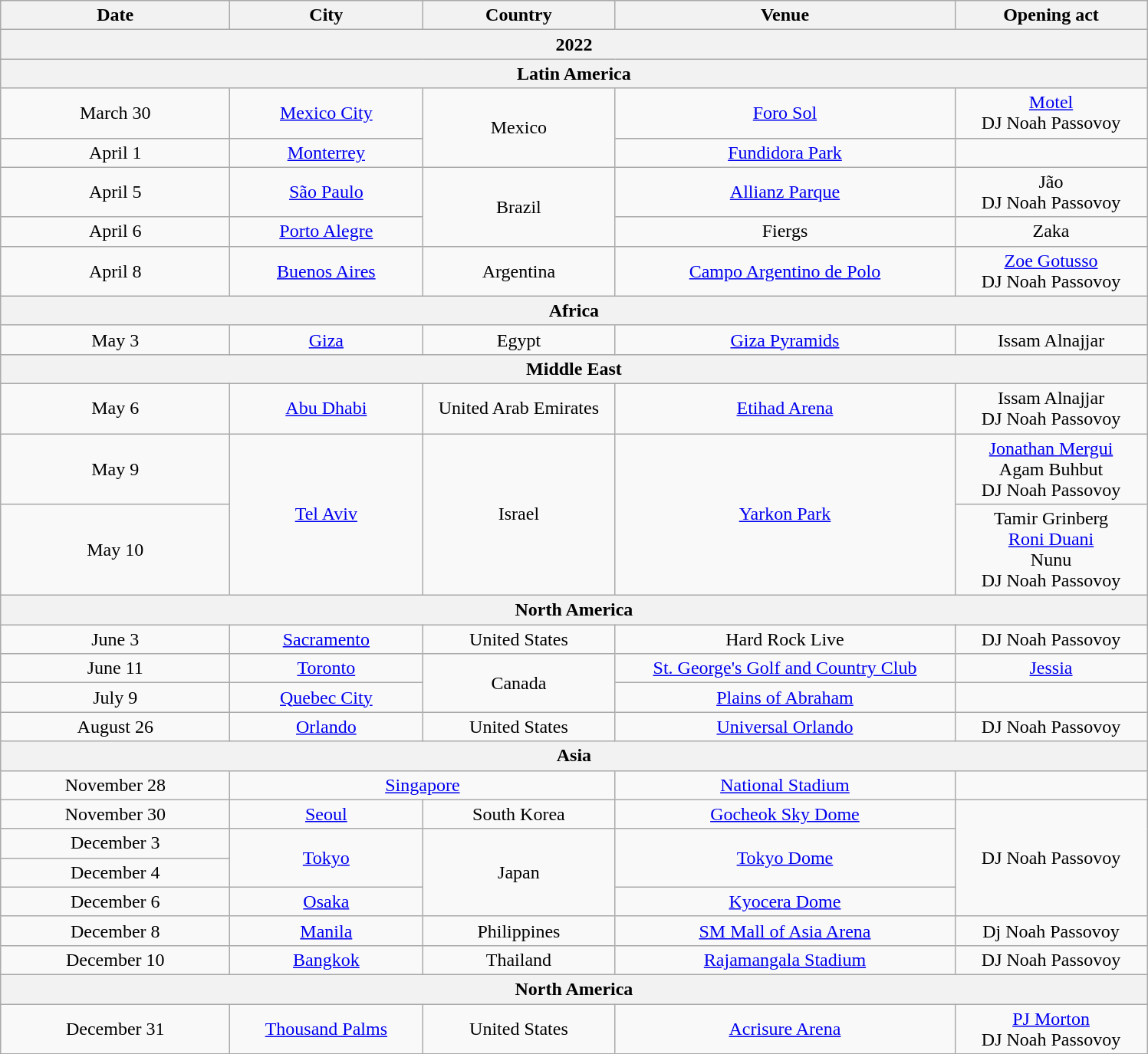<table class="wikitable plainrowheaders" style="text-align:center;">
<tr>
<th scope="col" style="width:12em;">Date</th>
<th scope="col" style="width:10em;">City</th>
<th scope="col" style="width:10em;">Country</th>
<th scope="col" style="width:18em;">Venue</th>
<th scope="col" style="width:10em;">Opening act</th>
</tr>
<tr>
<th colspan="5">2022</th>
</tr>
<tr>
<th colspan="5">Latin America</th>
</tr>
<tr>
<td>March 30</td>
<td><a href='#'>Mexico City</a></td>
<td rowspan="2">Mexico</td>
<td><a href='#'>Foro Sol</a></td>
<td><a href='#'>Motel</a><br>DJ Noah Passovoy</td>
</tr>
<tr>
<td>April 1</td>
<td><a href='#'>Monterrey</a></td>
<td><a href='#'>Fundidora Park</a></td>
<td></td>
</tr>
<tr>
<td>April 5</td>
<td><a href='#'>São Paulo</a></td>
<td rowspan="2">Brazil</td>
<td><a href='#'>Allianz Parque</a></td>
<td>Jão<br>DJ Noah Passovoy</td>
</tr>
<tr>
<td>April 6</td>
<td><a href='#'>Porto Alegre</a></td>
<td>Fiergs</td>
<td>Zaka</td>
</tr>
<tr>
<td>April 8</td>
<td><a href='#'>Buenos Aires</a></td>
<td>Argentina</td>
<td><a href='#'>Campo Argentino de Polo</a></td>
<td><a href='#'>Zoe Gotusso</a><br>DJ Noah Passovoy</td>
</tr>
<tr>
<th colspan="5">Africa</th>
</tr>
<tr>
<td>May 3</td>
<td><a href='#'>Giza</a></td>
<td>Egypt</td>
<td><a href='#'>Giza Pyramids</a></td>
<td>Issam Alnajjar</td>
</tr>
<tr>
<th colspan="5">Middle East</th>
</tr>
<tr>
<td>May 6</td>
<td><a href='#'>Abu Dhabi</a></td>
<td>United Arab Emirates</td>
<td><a href='#'>Etihad Arena</a></td>
<td>Issam Alnajjar<br>DJ Noah Passovoy</td>
</tr>
<tr>
<td>May 9</td>
<td rowspan="2"><a href='#'>Tel Aviv</a></td>
<td rowspan="2">Israel</td>
<td rowspan="2"><a href='#'>Yarkon Park</a></td>
<td><a href='#'>Jonathan Mergui</a><br>Agam Buhbut<br>DJ Noah Passovoy</td>
</tr>
<tr>
<td>May 10</td>
<td>Tamir Grinberg<br><a href='#'>Roni Duani</a><br>Nunu<br>DJ Noah Passovoy</td>
</tr>
<tr>
<th colspan="5">North America</th>
</tr>
<tr>
<td>June 3</td>
<td><a href='#'>Sacramento</a></td>
<td>United States</td>
<td>Hard Rock Live</td>
<td>DJ Noah Passovoy</td>
</tr>
<tr>
<td>June 11</td>
<td><a href='#'>Toronto</a></td>
<td rowspan="2">Canada</td>
<td><a href='#'>St. George's Golf and Country Club</a></td>
<td><a href='#'>Jessia</a></td>
</tr>
<tr>
<td>July 9</td>
<td><a href='#'>Quebec City</a></td>
<td><a href='#'>Plains of Abraham</a></td>
<td></td>
</tr>
<tr>
<td>August 26</td>
<td><a href='#'>Orlando</a></td>
<td>United States</td>
<td><a href='#'>Universal Orlando</a></td>
<td>DJ Noah Passovoy</td>
</tr>
<tr>
<th colspan="5">Asia</th>
</tr>
<tr>
<td>November 28</td>
<td colspan="2"><a href='#'>Singapore</a></td>
<td><a href='#'>National Stadium</a></td>
<td></td>
</tr>
<tr>
<td>November 30</td>
<td><a href='#'>Seoul</a></td>
<td>South Korea</td>
<td><a href='#'>Gocheok Sky Dome</a></td>
<td rowspan="4">DJ Noah Passovoy</td>
</tr>
<tr>
<td>December 3</td>
<td rowspan="2"><a href='#'>Tokyo</a></td>
<td rowspan="3">Japan</td>
<td rowspan="2"><a href='#'>Tokyo Dome</a></td>
</tr>
<tr>
<td>December 4</td>
</tr>
<tr>
<td>December 6</td>
<td><a href='#'>Osaka</a></td>
<td><a href='#'>Kyocera Dome</a></td>
</tr>
<tr>
<td>December 8</td>
<td><a href='#'>Manila</a></td>
<td>Philippines</td>
<td><a href='#'>SM Mall of Asia Arena</a></td>
<td>Dj Noah Passovoy</td>
</tr>
<tr>
<td>December 10</td>
<td><a href='#'>Bangkok</a></td>
<td>Thailand</td>
<td><a href='#'>Rajamangala Stadium</a></td>
<td>DJ Noah Passovoy</td>
</tr>
<tr>
<th colspan="5">North America</th>
</tr>
<tr>
<td>December 31</td>
<td><a href='#'>Thousand Palms</a></td>
<td>United States</td>
<td><a href='#'>Acrisure Arena</a></td>
<td><a href='#'>PJ Morton</a><br>DJ Noah Passovoy</td>
</tr>
</table>
